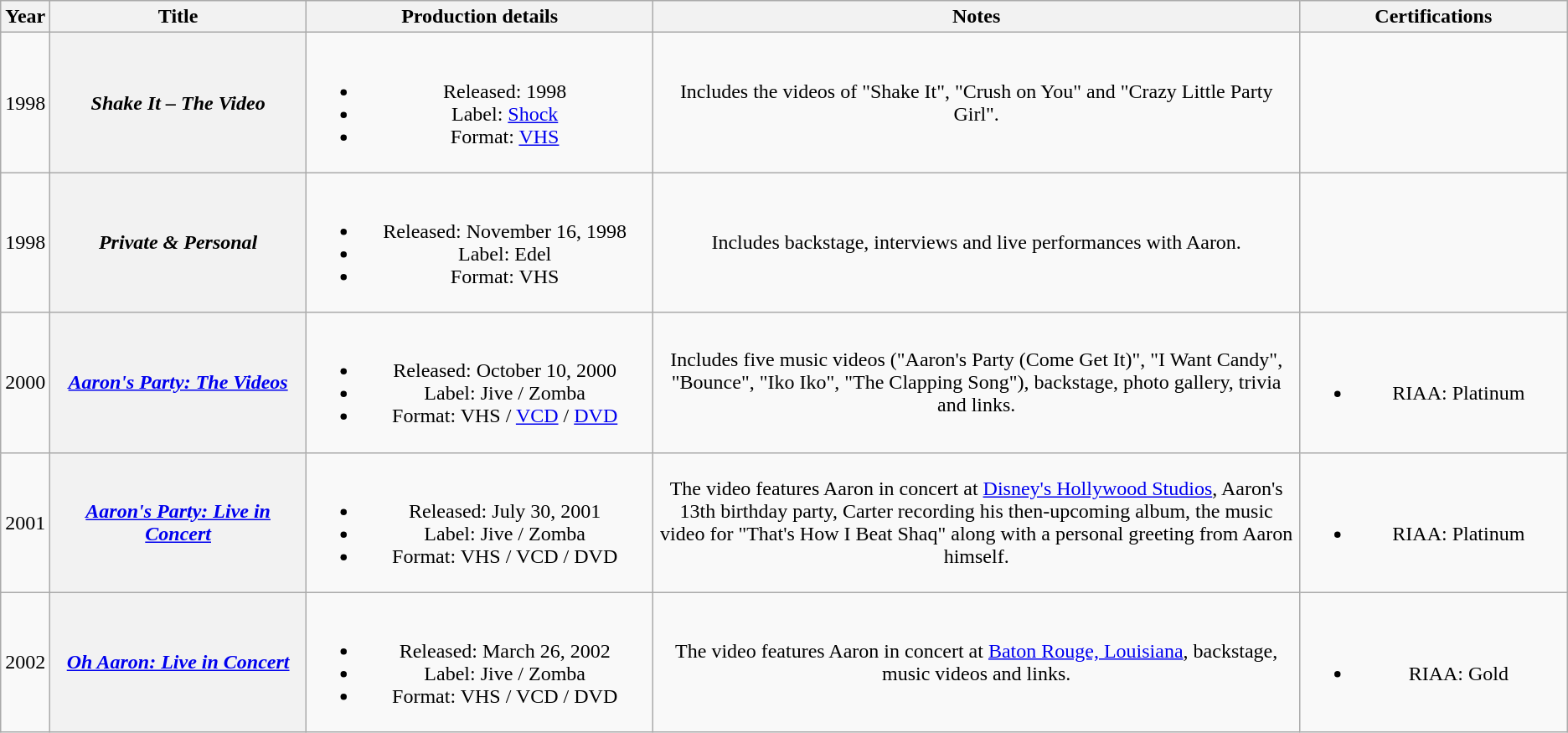<table class="wikitable sortable plainrowheaders" style="text-align:center;">
<tr>
<th scope="col" style="width:2em;">Year</th>
<th scope="col" style="width:15em;">Title</th>
<th scope="col" style="width:20em;" class="unsortable">Production details</th>
<th scope="col" style="width:40em;" class="unsortable">Notes</th>
<th scope="col" style="width:15em;" class="unsortable">Certifications</th>
</tr>
<tr>
<td>1998</td>
<th scope="row"><em>Shake It – The Video</em></th>
<td><br><ul><li>Released: 1998</li><li>Label: <a href='#'>Shock</a></li><li>Format: <a href='#'>VHS</a></li></ul></td>
<td>Includes the videos of "Shake It", "Crush on You" and "Crazy Little Party Girl".</td>
<td></td>
</tr>
<tr>
<td>1998</td>
<th scope="row"><em>Private & Personal</em></th>
<td><br><ul><li>Released: November 16, 1998</li><li>Label: Edel</li><li>Format: VHS</li></ul></td>
<td>Includes backstage, interviews and live performances with Aaron.</td>
<td></td>
</tr>
<tr>
<td>2000</td>
<th scope="row"><em><a href='#'>Aaron's Party: The Videos</a></em></th>
<td><br><ul><li>Released: October 10, 2000</li><li>Label: Jive / Zomba</li><li>Format: VHS / <a href='#'>VCD</a> / <a href='#'>DVD</a></li></ul></td>
<td>Includes five music videos ("Aaron's Party (Come Get It)", "I Want Candy", "Bounce", "Iko Iko", "The Clapping Song"), backstage, photo gallery, trivia and links.</td>
<td><br><ul><li>RIAA: Platinum</li></ul></td>
</tr>
<tr>
<td>2001</td>
<th scope="row"><em><a href='#'>Aaron's Party: Live in Concert</a></em></th>
<td><br><ul><li>Released: July 30, 2001</li><li>Label: Jive / Zomba</li><li>Format: VHS / VCD / DVD</li></ul></td>
<td>The video features Aaron in concert at <a href='#'>Disney's Hollywood Studios</a>, Aaron's 13th birthday party, Carter recording his then-upcoming album, the music video for "That's How I Beat Shaq" along with a personal greeting from Aaron himself.</td>
<td><br><ul><li>RIAA: Platinum</li></ul></td>
</tr>
<tr>
<td>2002</td>
<th scope="row"><em><a href='#'>Oh Aaron: Live in Concert</a></em></th>
<td><br><ul><li>Released: March 26, 2002</li><li>Label: Jive / Zomba</li><li>Format: VHS / VCD / DVD</li></ul></td>
<td>The video features Aaron in concert at <a href='#'>Baton Rouge, Louisiana</a>, backstage, music videos and links.</td>
<td><br><ul><li>RIAA: Gold</li></ul></td>
</tr>
</table>
